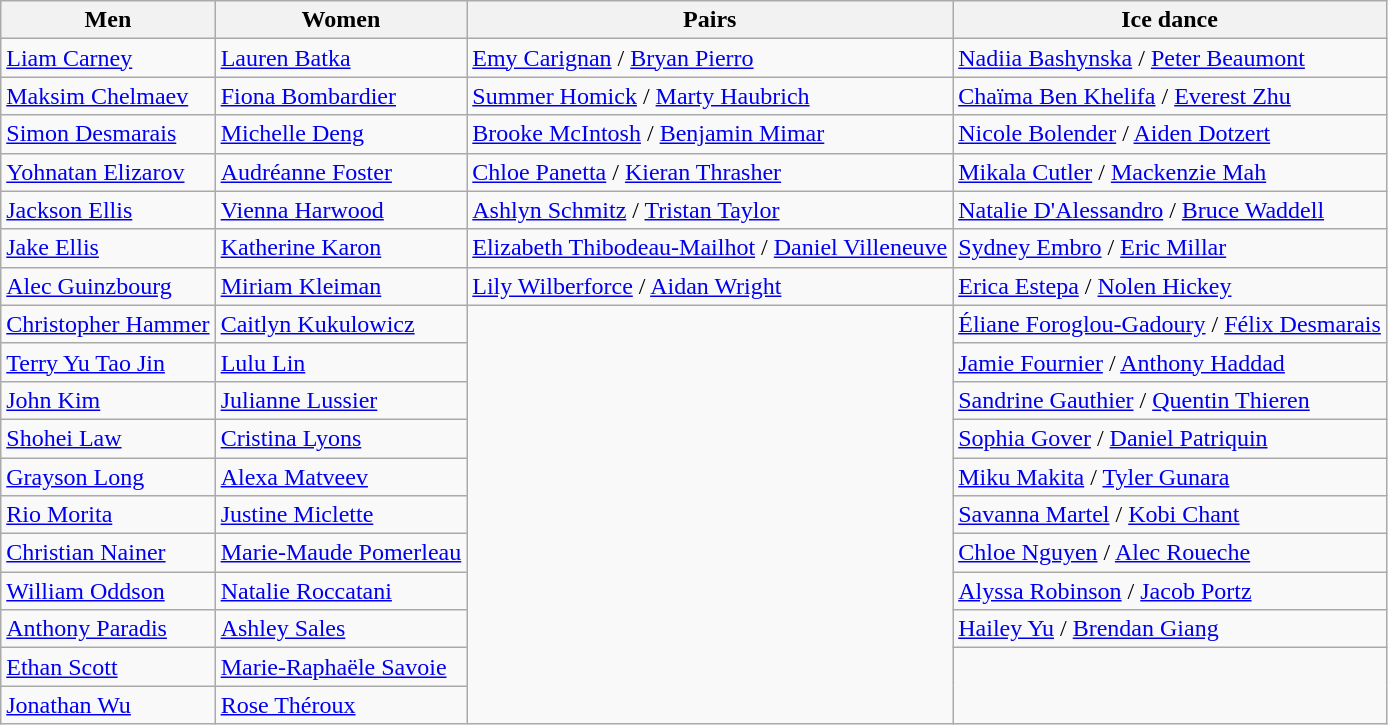<table class="wikitable">
<tr>
<th>Men</th>
<th>Women</th>
<th>Pairs</th>
<th>Ice dance</th>
</tr>
<tr>
<td><a href='#'>Liam Carney</a></td>
<td><a href='#'>Lauren Batka</a></td>
<td><a href='#'>Emy Carignan</a> / <a href='#'>Bryan Pierro</a></td>
<td><a href='#'>Nadiia Bashynska</a> / <a href='#'>Peter Beaumont</a></td>
</tr>
<tr>
<td><a href='#'>Maksim Chelmaev</a></td>
<td><a href='#'>Fiona Bombardier</a></td>
<td><a href='#'>Summer Homick</a> / <a href='#'>Marty Haubrich</a></td>
<td><a href='#'>Chaïma Ben Khelifa</a> / <a href='#'>Everest Zhu</a></td>
</tr>
<tr>
<td><a href='#'>Simon Desmarais</a></td>
<td><a href='#'>Michelle Deng</a></td>
<td><a href='#'>Brooke McIntosh</a> / <a href='#'>Benjamin Mimar</a></td>
<td><a href='#'>Nicole Bolender</a> / <a href='#'>Aiden Dotzert</a></td>
</tr>
<tr>
<td><a href='#'>Yohnatan Elizarov</a></td>
<td><a href='#'>Audréanne Foster</a></td>
<td><a href='#'>Chloe Panetta</a> / <a href='#'>Kieran Thrasher</a></td>
<td><a href='#'>Mikala Cutler</a> / <a href='#'>Mackenzie Mah</a></td>
</tr>
<tr>
<td><a href='#'>Jackson Ellis</a></td>
<td><a href='#'>Vienna Harwood</a></td>
<td><a href='#'>Ashlyn Schmitz</a> / <a href='#'>Tristan Taylor</a></td>
<td><a href='#'>Natalie D'Alessandro</a> / <a href='#'>Bruce Waddell</a></td>
</tr>
<tr>
<td><a href='#'>Jake Ellis</a></td>
<td><a href='#'>Katherine Karon</a></td>
<td><a href='#'>Elizabeth Thibodeau-Mailhot</a> / <a href='#'>Daniel Villeneuve</a></td>
<td><a href='#'>Sydney Embro</a> / <a href='#'>Eric Millar</a></td>
</tr>
<tr>
<td><a href='#'>Alec Guinzbourg</a></td>
<td><a href='#'>Miriam Kleiman</a></td>
<td><a href='#'>Lily Wilberforce</a> / <a href='#'>Aidan Wright</a></td>
<td><a href='#'>Erica Estepa</a> / <a href='#'>Nolen Hickey</a></td>
</tr>
<tr>
<td><a href='#'>Christopher Hammer</a></td>
<td><a href='#'>Caitlyn Kukulowicz</a></td>
<td rowspan=11></td>
<td><a href='#'>Éliane Foroglou-Gadoury</a> / <a href='#'>Félix Desmarais</a></td>
</tr>
<tr>
<td><a href='#'>Terry Yu Tao Jin</a></td>
<td><a href='#'>Lulu Lin</a></td>
<td><a href='#'>Jamie Fournier</a> / <a href='#'>Anthony Haddad</a></td>
</tr>
<tr>
<td><a href='#'>John Kim</a></td>
<td><a href='#'>Julianne Lussier</a></td>
<td><a href='#'>Sandrine Gauthier</a> / <a href='#'>Quentin Thieren</a></td>
</tr>
<tr>
<td><a href='#'>Shohei Law</a></td>
<td><a href='#'>Cristina Lyons</a></td>
<td><a href='#'>Sophia Gover</a> / <a href='#'>Daniel Patriquin</a></td>
</tr>
<tr>
<td><a href='#'>Grayson Long</a></td>
<td><a href='#'>Alexa Matveev</a></td>
<td><a href='#'>Miku Makita</a> / <a href='#'>Tyler Gunara</a></td>
</tr>
<tr>
<td><a href='#'>Rio Morita</a></td>
<td><a href='#'>Justine Miclette</a></td>
<td><a href='#'>Savanna Martel</a> / <a href='#'>Kobi Chant</a></td>
</tr>
<tr>
<td><a href='#'>Christian Nainer</a></td>
<td><a href='#'>Marie-Maude Pomerleau</a></td>
<td><a href='#'>Chloe Nguyen</a> / <a href='#'>Alec Roueche</a></td>
</tr>
<tr>
<td><a href='#'>William Oddson</a></td>
<td><a href='#'>Natalie Roccatani</a></td>
<td><a href='#'>Alyssa Robinson</a> / <a href='#'>Jacob Portz</a></td>
</tr>
<tr>
<td><a href='#'>Anthony Paradis</a></td>
<td><a href='#'>Ashley Sales</a></td>
<td><a href='#'>Hailey Yu</a> / <a href='#'>Brendan Giang</a></td>
</tr>
<tr>
<td><a href='#'>Ethan Scott</a></td>
<td><a href='#'>Marie-Raphaële Savoie</a></td>
<td rowspan=2></td>
</tr>
<tr>
<td><a href='#'>Jonathan Wu</a></td>
<td><a href='#'>Rose Théroux</a></td>
</tr>
</table>
